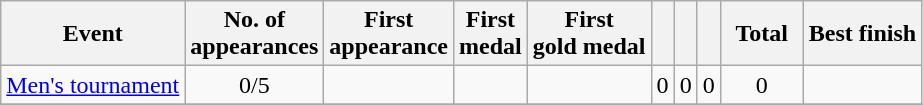<table class="wikitable sortable" style="text-align:center">
<tr>
<th>Event</th>
<th>No. of<br>appearances</th>
<th>First<br>appearance</th>
<th>First<br>medal</th>
<th>First<br>gold medal</th>
<th width:3em; font-weight:bold;"></th>
<th width:3em; font-weight:bold;"></th>
<th width:3em; font-weight:bold;"></th>
<th style="width:3em; font-weight:bold;">Total</th>
<th>Best finish</th>
</tr>
<tr>
<td align=left><a href='#'>Men's tournament</a></td>
<td>0/5</td>
<td></td>
<td></td>
<td></td>
<td>0</td>
<td>0</td>
<td>0</td>
<td>0</td>
<td></td>
</tr>
<tr>
</tr>
</table>
